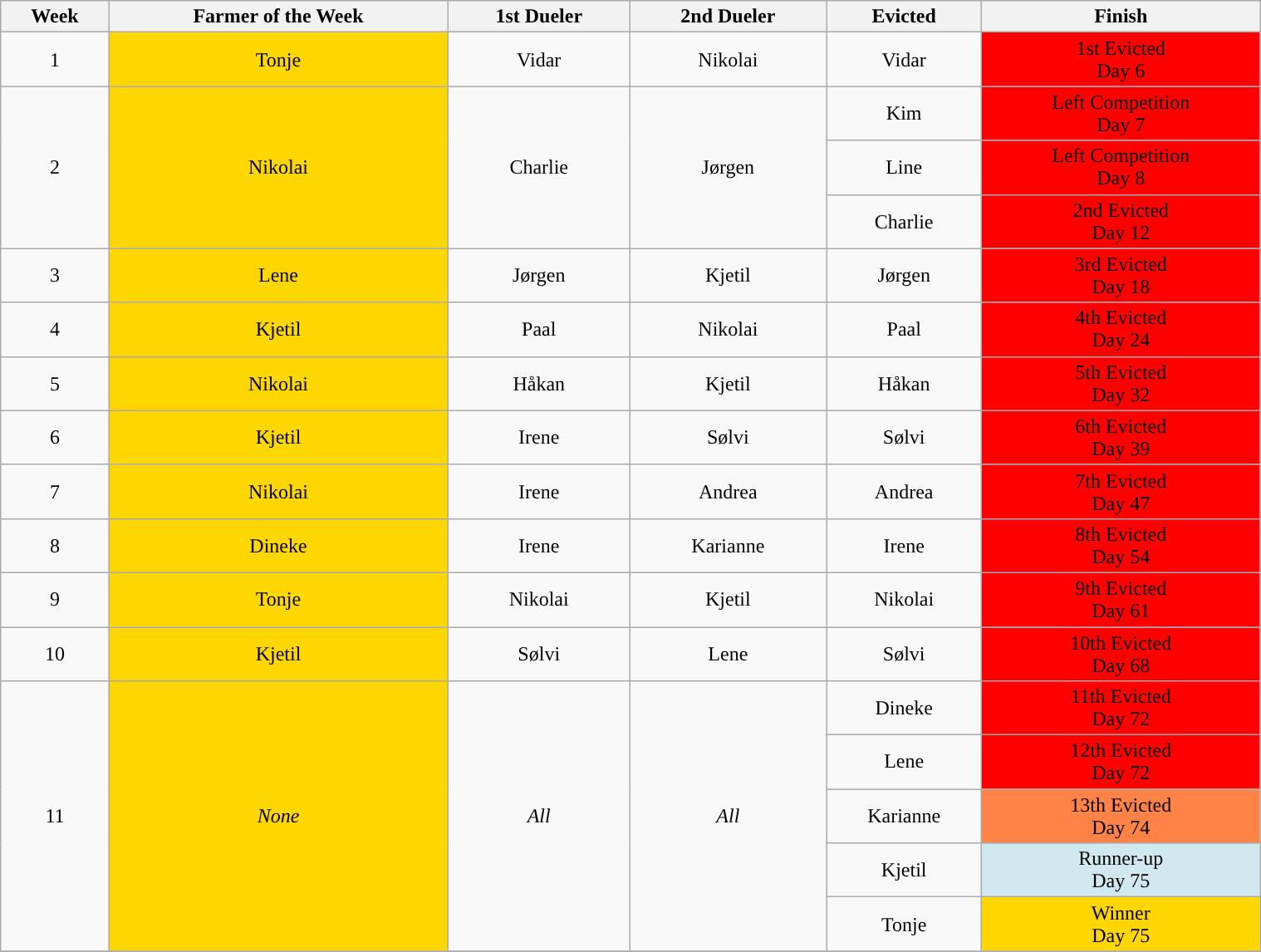<table class="wikitable" style="font-size:100%; text-align:center; width: 80%; margin-left: auto; margin-right: auto;">
<tr>
<th>Week</th>
<th>Farmer of the Week</th>
<th>1st Dueler</th>
<th>2nd Dueler</th>
<th>Evicted</th>
<th>Finish</th>
</tr>
<tr>
<td>1</td>
<td style="background:gold;">Tonje</td>
<td>Vidar</td>
<td>Nikolai</td>
<td>Vidar</td>
<td style="background:#ff0000">1st Evicted<br>Day 6</td>
</tr>
<tr>
<td rowspan="3">2</td>
<td rowspan="3" style="background:gold;">Nikolai</td>
<td rowspan="3">Charlie</td>
<td rowspan="3">Jørgen</td>
<td rowspan="1">Kim</td>
<td style="background:#ff0000">Left Competition<br>Day 7</td>
</tr>
<tr>
<td rowspan="1">Line</td>
<td style="background:#ff0000">Left Competition<br>Day 8</td>
</tr>
<tr>
<td rowspan="1">Charlie</td>
<td style="background:#ff0000">2nd Evicted<br>Day 12</td>
</tr>
<tr>
<td>3</td>
<td style="background:gold;">Lene</td>
<td>Jørgen</td>
<td>Kjetil</td>
<td>Jørgen</td>
<td style="background:#ff0000">3rd Evicted<br>Day 18</td>
</tr>
<tr>
<td>4</td>
<td style="background:gold;">Kjetil</td>
<td>Paal</td>
<td>Nikolai</td>
<td>Paal</td>
<td style="background:#ff0000">4th Evicted<br>Day 24</td>
</tr>
<tr>
<td>5</td>
<td style="background:gold;">Nikolai</td>
<td>Håkan</td>
<td>Kjetil</td>
<td>Håkan</td>
<td style="background:#ff0000">5th Evicted<br>Day 32</td>
</tr>
<tr>
<td>6</td>
<td style="background:gold;">Kjetil</td>
<td>Irene</td>
<td>Sølvi</td>
<td>Sølvi</td>
<td style="background:#ff0000">6th Evicted<br>Day 39</td>
</tr>
<tr>
<td>7</td>
<td style="background:gold;">Nikolai</td>
<td>Irene</td>
<td>Andrea</td>
<td>Andrea</td>
<td style="background:#ff0000">7th Evicted<br>Day 47</td>
</tr>
<tr>
<td>8</td>
<td style="background:gold;">Dineke</td>
<td>Irene</td>
<td>Karianne</td>
<td>Irene</td>
<td style="background:#ff0000">8th Evicted<br>Day 54</td>
</tr>
<tr>
<td>9</td>
<td style="background:gold;">Tonje</td>
<td>Nikolai</td>
<td>Kjetil</td>
<td>Nikolai</td>
<td style="background:#ff0000">9th Evicted<br>Day 61</td>
</tr>
<tr>
<td>10</td>
<td style="background:gold;">Kjetil</td>
<td>Sølvi</td>
<td>Lene</td>
<td>Sølvi</td>
<td style="background:#ff0000">10th Evicted<br>Day 68</td>
</tr>
<tr>
<td rowspan="5">11</td>
<td rowspan="5" style="background:gold;"><em>None</em></td>
<td rowspan="5"><em>All</em></td>
<td rowspan="5"><em>All</em></td>
<td>Dineke</td>
<td style="background:#ff0000">11th Evicted<br>Day 72</td>
</tr>
<tr>
<td>Lene</td>
<td style="background:#ff0000">12th Evicted<br>Day 72</td>
</tr>
<tr>
<td>Karianne</td>
<td style="background:#FF8247;">13th Evicted<br>Day 74</td>
</tr>
<tr>
<td>Kjetil</td>
<td style="background:#D1E8EF;">Runner-up<br>Day 75</td>
</tr>
<tr>
<td>Tonje</td>
<td style="background:gold;">Winner<br>Day 75</td>
</tr>
<tr>
</tr>
</table>
